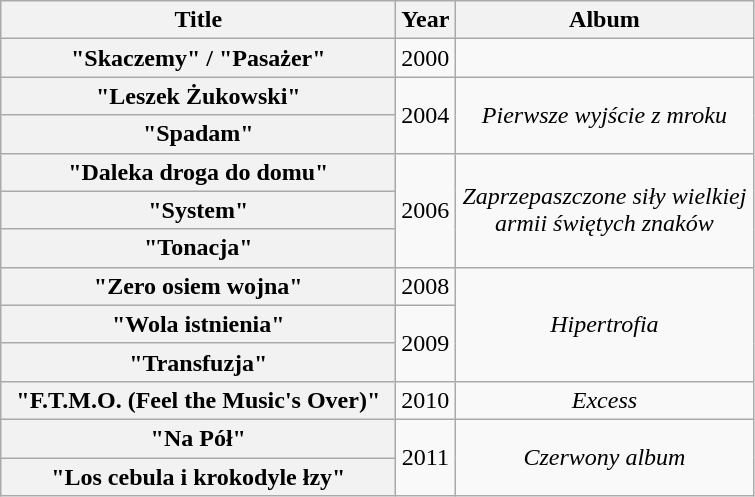<table class="wikitable plainrowheaders" style="text-align:center;">
<tr>
<th scope="col" style="width:16em;">Title</th>
<th scope="col">Year</th>
<th scope="col" style="width:12em;">Album</th>
</tr>
<tr>
<th scope="row">"Skaczemy" / "Pasażer"</th>
<td>2000</td>
<td></td>
</tr>
<tr>
<th scope="row">"Leszek Żukowski"</th>
<td rowspan="2">2004</td>
<td rowspan="2"><em>Pierwsze wyjście z mroku</em></td>
</tr>
<tr>
<th scope="row">"Spadam"</th>
</tr>
<tr>
<th scope="row">"Daleka droga do domu"</th>
<td rowspan="3">2006</td>
<td rowspan="3"><em>Zaprzepaszczone siły wielkiej armii świętych znaków</em></td>
</tr>
<tr>
<th scope="row">"System"</th>
</tr>
<tr>
<th scope="row">"Tonacja"</th>
</tr>
<tr>
<th scope="row">"Zero osiem wojna"</th>
<td>2008</td>
<td rowspan="3"><em>Hipertrofia</em></td>
</tr>
<tr>
<th scope="row">"Wola istnienia"</th>
<td rowspan="2">2009</td>
</tr>
<tr>
<th scope="row">"Transfuzja"</th>
</tr>
<tr>
<th scope="row">"F.T.M.O. (Feel the Music's Over)"</th>
<td>2010</td>
<td><em>Excess</em></td>
</tr>
<tr>
<th scope="row">"Na Pół"</th>
<td rowspan="2">2011</td>
<td rowspan="2"><em>Czerwony album</em></td>
</tr>
<tr>
<th scope="row">"Los cebula i krokodyle łzy"</th>
</tr>
</table>
